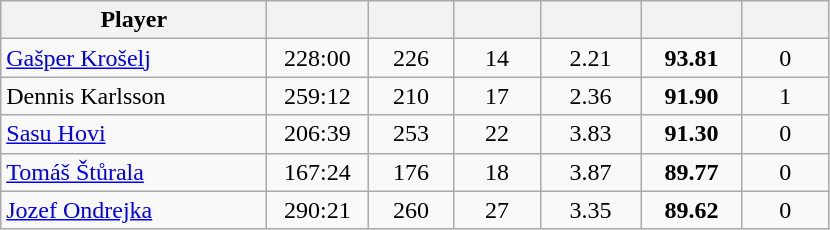<table class="wikitable sortable" style="text-align:center;">
<tr>
<th width="170px">Player</th>
<th width="60px"></th>
<th width="50px"></th>
<th width="50px"></th>
<th width="60px"></th>
<th width="60px"></th>
<th width="50px"></th>
</tr>
<tr>
<td align="left"> <a href='#'>Gašper Krošelj</a></td>
<td>228:00</td>
<td>226</td>
<td>14</td>
<td>2.21</td>
<td><strong>93.81</strong></td>
<td>0</td>
</tr>
<tr>
<td align="left"> Dennis Karlsson</td>
<td>259:12</td>
<td>210</td>
<td>17</td>
<td>2.36</td>
<td><strong>91.90</strong></td>
<td>1</td>
</tr>
<tr>
<td align="left"> <a href='#'>Sasu Hovi</a></td>
<td>206:39</td>
<td>253</td>
<td>22</td>
<td>3.83</td>
<td><strong>91.30</strong></td>
<td>0</td>
</tr>
<tr>
<td align="left"> <a href='#'>Tomáš Štůrala</a></td>
<td>167:24</td>
<td>176</td>
<td>18</td>
<td>3.87</td>
<td><strong>89.77</strong></td>
<td>0</td>
</tr>
<tr>
<td align="left"> <a href='#'>Jozef Ondrejka</a></td>
<td>290:21</td>
<td>260</td>
<td>27</td>
<td>3.35</td>
<td><strong>89.62</strong></td>
<td>0</td>
</tr>
</table>
